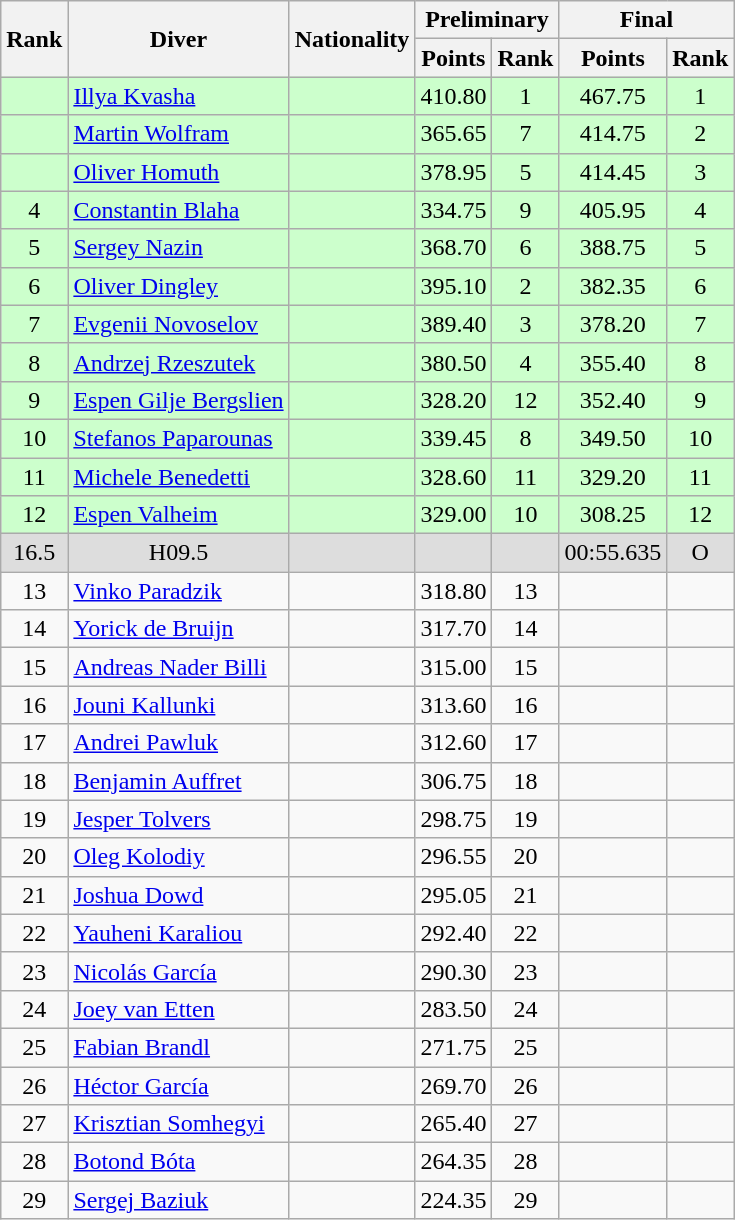<table class="wikitable sortable" style="text-align:center">
<tr>
<th rowspan=2>Rank</th>
<th rowspan=2>Diver</th>
<th rowspan=2>Nationality</th>
<th colspan="2">Preliminary</th>
<th colspan="2">Final</th>
</tr>
<tr>
<th>Points</th>
<th>Rank</th>
<th>Points</th>
<th>Rank</th>
</tr>
<tr bgcolor=ccffcc>
<td></td>
<td align=left><a href='#'>Illya Kvasha</a></td>
<td align=left></td>
<td>410.80</td>
<td>1</td>
<td>467.75</td>
<td>1</td>
</tr>
<tr bgcolor=ccffcc>
<td></td>
<td align=left><a href='#'>Martin Wolfram</a></td>
<td align=left></td>
<td>365.65</td>
<td>7</td>
<td>414.75</td>
<td>2</td>
</tr>
<tr bgcolor=ccffcc>
<td></td>
<td align=left><a href='#'>Oliver Homuth</a></td>
<td align=left></td>
<td>378.95</td>
<td>5</td>
<td>414.45</td>
<td>3</td>
</tr>
<tr bgcolor=ccffcc>
<td>4</td>
<td align=left><a href='#'>Constantin Blaha</a></td>
<td align=left></td>
<td>334.75</td>
<td>9</td>
<td>405.95</td>
<td>4</td>
</tr>
<tr bgcolor=ccffcc>
<td>5</td>
<td align=left><a href='#'>Sergey Nazin</a></td>
<td align=left></td>
<td>368.70</td>
<td>6</td>
<td>388.75</td>
<td>5</td>
</tr>
<tr bgcolor=ccffcc>
<td>6</td>
<td align=left><a href='#'>Oliver Dingley</a></td>
<td align=left></td>
<td>395.10</td>
<td>2</td>
<td>382.35</td>
<td>6</td>
</tr>
<tr bgcolor=ccffcc>
<td>7</td>
<td align=left><a href='#'>Evgenii Novoselov</a></td>
<td align=left></td>
<td>389.40</td>
<td>3</td>
<td>378.20</td>
<td>7</td>
</tr>
<tr bgcolor=ccffcc>
<td>8</td>
<td align=left><a href='#'>Andrzej Rzeszutek</a></td>
<td align=left></td>
<td>380.50</td>
<td>4</td>
<td>355.40</td>
<td>8</td>
</tr>
<tr bgcolor=ccffcc>
<td>9</td>
<td align=left><a href='#'>Espen Gilje Bergslien</a></td>
<td align=left></td>
<td>328.20</td>
<td>12</td>
<td>352.40</td>
<td>9</td>
</tr>
<tr bgcolor=ccffcc>
<td>10</td>
<td align=left><a href='#'>Stefanos Paparounas</a></td>
<td align=left></td>
<td>339.45</td>
<td>8</td>
<td>349.50</td>
<td>10</td>
</tr>
<tr bgcolor=ccffcc>
<td>11</td>
<td align=left><a href='#'>Michele Benedetti</a></td>
<td align=left></td>
<td>328.60</td>
<td>11</td>
<td>329.20</td>
<td>11</td>
</tr>
<tr bgcolor=ccffcc>
<td>12</td>
<td align=left><a href='#'>Espen Valheim</a></td>
<td align=left></td>
<td>329.00</td>
<td>10</td>
<td>308.25</td>
<td>12</td>
</tr>
<tr bgcolor=#DDDDDD>
<td><span>16.5</span></td>
<td><span>H09.5</span></td>
<td></td>
<td></td>
<td></td>
<td><span>00:55.635</span></td>
<td><span>O</span></td>
</tr>
<tr>
<td>13</td>
<td align=left><a href='#'>Vinko Paradzik</a></td>
<td align=left></td>
<td>318.80</td>
<td>13</td>
<td></td>
<td></td>
</tr>
<tr>
<td>14</td>
<td align=left><a href='#'>Yorick de Bruijn</a></td>
<td align=left></td>
<td>317.70</td>
<td>14</td>
<td></td>
<td></td>
</tr>
<tr>
<td>15</td>
<td align=left><a href='#'>Andreas Nader Billi</a></td>
<td align=left></td>
<td>315.00</td>
<td>15</td>
<td></td>
<td></td>
</tr>
<tr>
<td>16</td>
<td align=left><a href='#'>Jouni Kallunki</a></td>
<td align=left></td>
<td>313.60</td>
<td>16</td>
<td></td>
<td></td>
</tr>
<tr>
<td>17</td>
<td align=left><a href='#'>Andrei Pawluk</a></td>
<td align=left></td>
<td>312.60</td>
<td>17</td>
<td></td>
<td></td>
</tr>
<tr>
<td>18</td>
<td align=left><a href='#'>Benjamin Auffret</a></td>
<td align=left></td>
<td>306.75</td>
<td>18</td>
<td></td>
<td></td>
</tr>
<tr>
<td>19</td>
<td align=left><a href='#'>Jesper Tolvers</a></td>
<td align=left></td>
<td>298.75</td>
<td>19</td>
<td></td>
<td></td>
</tr>
<tr>
<td>20</td>
<td align=left><a href='#'>Oleg Kolodiy</a></td>
<td align=left></td>
<td>296.55</td>
<td>20</td>
<td></td>
<td></td>
</tr>
<tr>
<td>21</td>
<td align=left><a href='#'>Joshua Dowd</a></td>
<td align=left></td>
<td>295.05</td>
<td>21</td>
<td></td>
<td></td>
</tr>
<tr>
<td>22</td>
<td align=left><a href='#'>Yauheni Karaliou</a></td>
<td align=left></td>
<td>292.40</td>
<td>22</td>
<td></td>
<td></td>
</tr>
<tr>
<td>23</td>
<td align=left><a href='#'>Nicolás García</a></td>
<td align=left></td>
<td>290.30</td>
<td>23</td>
<td></td>
<td></td>
</tr>
<tr>
<td>24</td>
<td align=left><a href='#'>Joey van Etten</a></td>
<td align=left></td>
<td>283.50</td>
<td>24</td>
<td></td>
<td></td>
</tr>
<tr>
<td>25</td>
<td align=left><a href='#'>Fabian Brandl</a></td>
<td align=left></td>
<td>271.75</td>
<td>25</td>
<td></td>
<td></td>
</tr>
<tr>
<td>26</td>
<td align=left><a href='#'>Héctor García</a></td>
<td align=left></td>
<td>269.70</td>
<td>26</td>
<td></td>
<td></td>
</tr>
<tr>
<td>27</td>
<td align=left><a href='#'>Krisztian Somhegyi</a></td>
<td align=left></td>
<td>265.40</td>
<td>27</td>
<td></td>
<td></td>
</tr>
<tr>
<td>28</td>
<td align=left><a href='#'>Botond Bóta</a></td>
<td align=left></td>
<td>264.35</td>
<td>28</td>
<td></td>
<td></td>
</tr>
<tr>
<td>29</td>
<td align=left><a href='#'>Sergej Baziuk</a></td>
<td align=left></td>
<td>224.35</td>
<td>29</td>
<td></td>
<td></td>
</tr>
</table>
